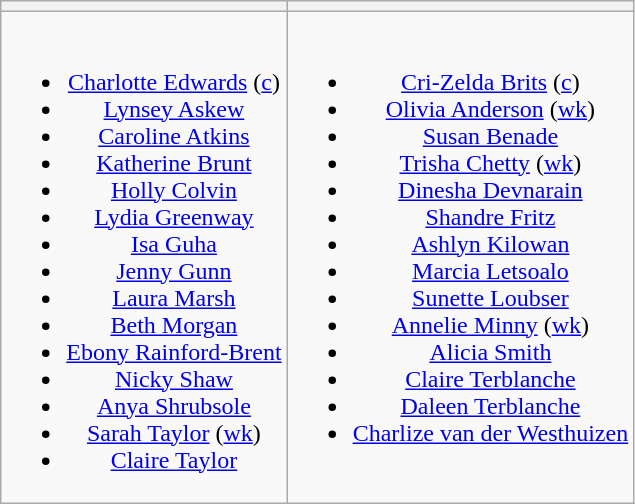<table class="wikitable" style="text-align:center">
<tr>
<th></th>
<th></th>
</tr>
<tr style="vertical-align:top">
<td><br><ul><li><a href='#'>Charlotte Edwards</a> (<a href='#'>c</a>)</li><li><a href='#'>Lynsey Askew</a></li><li><a href='#'>Caroline Atkins</a></li><li><a href='#'>Katherine Brunt</a></li><li><a href='#'>Holly Colvin</a></li><li><a href='#'>Lydia Greenway</a></li><li><a href='#'>Isa Guha</a></li><li><a href='#'>Jenny Gunn</a></li><li><a href='#'>Laura Marsh</a></li><li><a href='#'>Beth Morgan</a></li><li><a href='#'>Ebony Rainford-Brent</a></li><li><a href='#'>Nicky Shaw</a></li><li><a href='#'>Anya Shrubsole</a></li><li><a href='#'>Sarah Taylor</a> (<a href='#'>wk</a>)</li><li><a href='#'>Claire Taylor</a></li></ul></td>
<td><br><ul><li><a href='#'>Cri-Zelda Brits</a> (<a href='#'>c</a>)</li><li><a href='#'>Olivia Anderson</a> (<a href='#'>wk</a>)</li><li><a href='#'>Susan Benade</a></li><li><a href='#'>Trisha Chetty</a> (<a href='#'>wk</a>)</li><li><a href='#'>Dinesha Devnarain</a></li><li><a href='#'>Shandre Fritz</a></li><li><a href='#'>Ashlyn Kilowan</a></li><li><a href='#'>Marcia Letsoalo</a></li><li><a href='#'>Sunette Loubser</a></li><li><a href='#'>Annelie Minny</a> (<a href='#'>wk</a>)</li><li><a href='#'>Alicia Smith</a></li><li><a href='#'>Claire Terblanche</a></li><li><a href='#'>Daleen Terblanche</a></li><li><a href='#'>Charlize van der Westhuizen</a></li></ul></td>
</tr>
</table>
